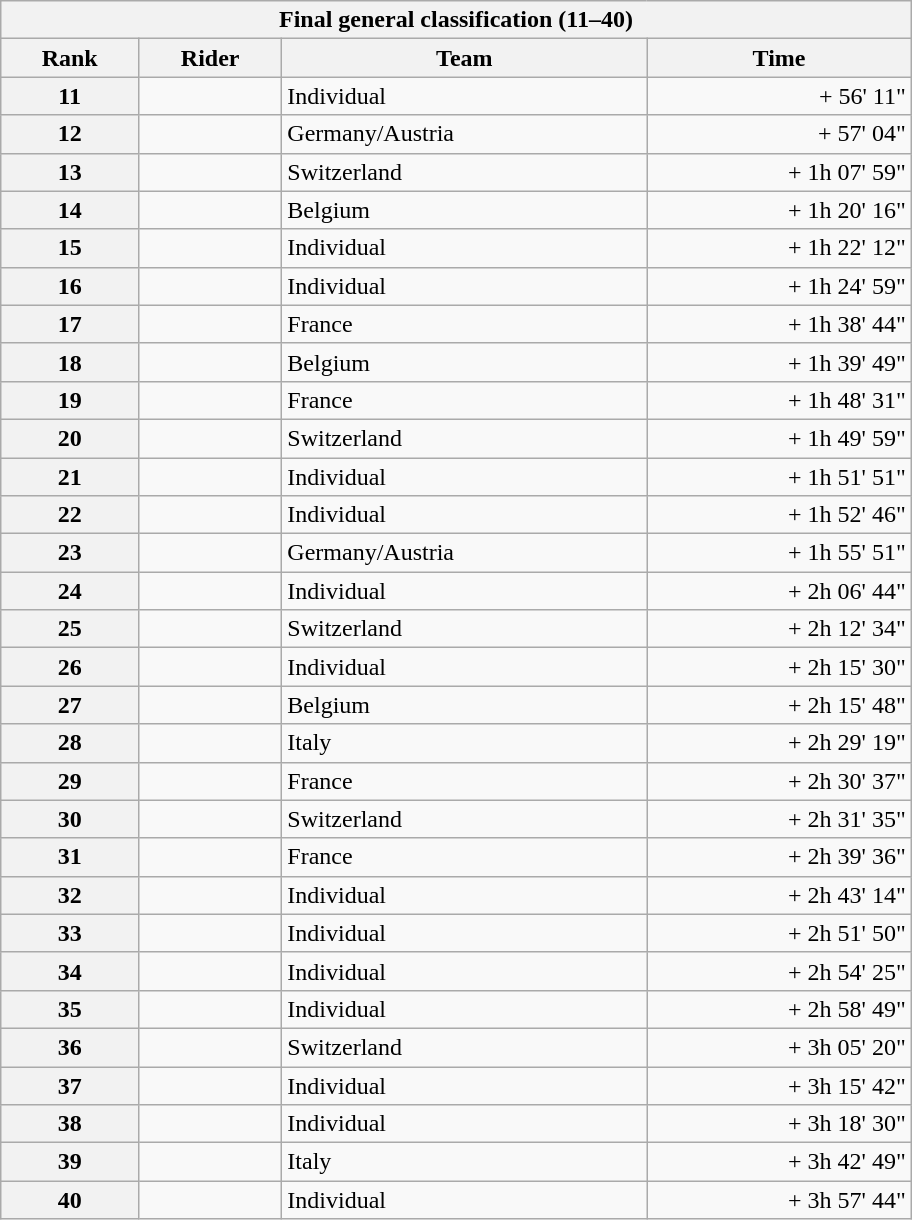<table class="collapsible collapsed wikitable" style="width:38em;margin-top:-1px;">
<tr>
<th scope="col" colspan="4">Final general classification (11–40)</th>
</tr>
<tr>
<th scope="col">Rank</th>
<th scope="col">Rider</th>
<th scope="col">Team</th>
<th scope="col">Time</th>
</tr>
<tr>
<th scope="row">11</th>
<td></td>
<td>Individual</td>
<td style="text-align:right;">+ 56' 11"</td>
</tr>
<tr>
<th scope="row">12</th>
<td></td>
<td>Germany/Austria</td>
<td style="text-align:right;">+ 57' 04"</td>
</tr>
<tr>
<th scope="row">13</th>
<td></td>
<td>Switzerland</td>
<td style="text-align:right;">+ 1h 07' 59"</td>
</tr>
<tr>
<th scope="row">14</th>
<td></td>
<td>Belgium</td>
<td style="text-align:right;">+ 1h 20' 16"</td>
</tr>
<tr>
<th scope="row">15</th>
<td></td>
<td>Individual</td>
<td style="text-align:right;">+ 1h 22' 12"</td>
</tr>
<tr>
<th scope="row">16</th>
<td></td>
<td>Individual</td>
<td style="text-align:right;">+ 1h 24' 59"</td>
</tr>
<tr>
<th scope="row">17</th>
<td></td>
<td>France</td>
<td style="text-align:right;">+ 1h 38' 44"</td>
</tr>
<tr>
<th scope="row">18</th>
<td></td>
<td>Belgium</td>
<td style="text-align:right;">+ 1h 39' 49"</td>
</tr>
<tr>
<th scope="row">19</th>
<td></td>
<td>France</td>
<td style="text-align:right;">+ 1h 48' 31"</td>
</tr>
<tr>
<th scope="row">20</th>
<td></td>
<td>Switzerland</td>
<td style="text-align:right;">+ 1h 49' 59"</td>
</tr>
<tr>
<th scope="row">21</th>
<td></td>
<td>Individual</td>
<td style="text-align:right;">+ 1h 51' 51"</td>
</tr>
<tr>
<th scope="row">22</th>
<td></td>
<td>Individual</td>
<td style="text-align:right;">+ 1h 52' 46"</td>
</tr>
<tr>
<th scope="row">23</th>
<td></td>
<td>Germany/Austria</td>
<td style="text-align:right;">+ 1h 55' 51"</td>
</tr>
<tr>
<th scope="row">24</th>
<td></td>
<td>Individual</td>
<td style="text-align:right;">+ 2h 06' 44"</td>
</tr>
<tr>
<th scope="row">25</th>
<td></td>
<td>Switzerland</td>
<td style="text-align:right;">+ 2h 12' 34"</td>
</tr>
<tr>
<th scope="row">26</th>
<td></td>
<td>Individual</td>
<td style="text-align:right;">+ 2h 15' 30"</td>
</tr>
<tr>
<th scope="row">27</th>
<td></td>
<td>Belgium</td>
<td style="text-align:right;">+ 2h 15' 48"</td>
</tr>
<tr>
<th scope="row">28</th>
<td></td>
<td>Italy</td>
<td style="text-align:right;">+ 2h 29' 19"</td>
</tr>
<tr>
<th scope="row">29</th>
<td></td>
<td>France</td>
<td style="text-align:right;">+ 2h 30' 37"</td>
</tr>
<tr>
<th scope="row">30</th>
<td></td>
<td>Switzerland</td>
<td style="text-align:right;">+ 2h 31' 35"</td>
</tr>
<tr>
<th scope="row">31</th>
<td></td>
<td>France</td>
<td style="text-align:right;">+ 2h 39' 36"</td>
</tr>
<tr>
<th scope="row">32</th>
<td></td>
<td>Individual</td>
<td style="text-align:right;">+ 2h 43' 14"</td>
</tr>
<tr>
<th scope="row">33</th>
<td></td>
<td>Individual</td>
<td style="text-align:right;">+ 2h 51' 50"</td>
</tr>
<tr>
<th scope="row">34</th>
<td></td>
<td>Individual</td>
<td style="text-align:right;">+ 2h 54' 25"</td>
</tr>
<tr>
<th scope="row">35</th>
<td></td>
<td>Individual</td>
<td style="text-align:right;">+ 2h 58' 49"</td>
</tr>
<tr>
<th scope="row">36</th>
<td></td>
<td>Switzerland</td>
<td style="text-align:right;">+ 3h 05' 20"</td>
</tr>
<tr>
<th scope="row">37</th>
<td></td>
<td>Individual</td>
<td style="text-align:right;">+ 3h 15' 42"</td>
</tr>
<tr>
<th scope="row">38</th>
<td></td>
<td>Individual</td>
<td style="text-align:right;">+ 3h 18' 30"</td>
</tr>
<tr>
<th scope="row">39</th>
<td></td>
<td>Italy</td>
<td style="text-align:right;">+ 3h 42' 49"</td>
</tr>
<tr>
<th scope="row">40</th>
<td></td>
<td>Individual</td>
<td style="text-align:right;">+ 3h 57' 44"</td>
</tr>
</table>
